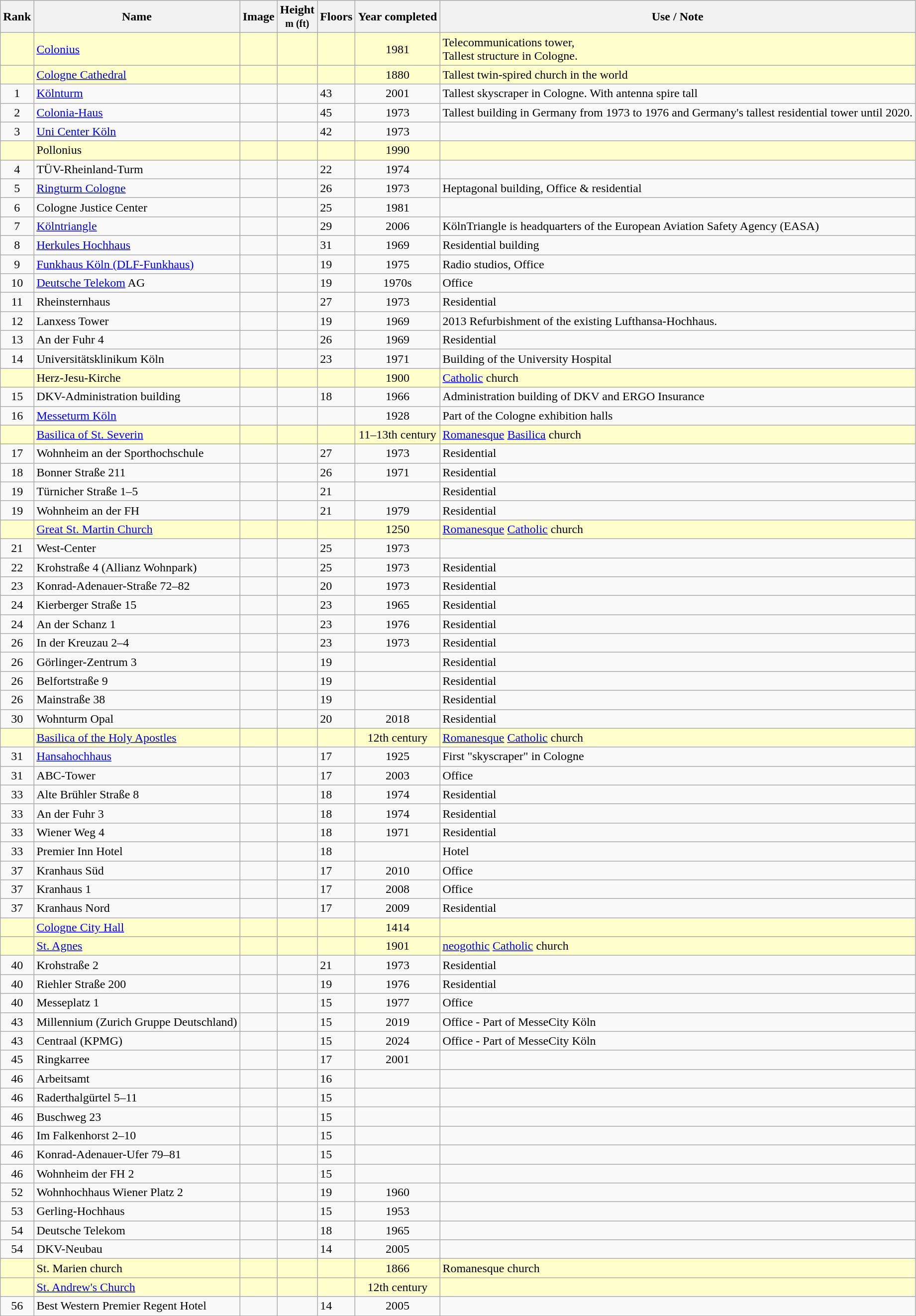<table class="wikitable sortable">
<tr>
<th>Rank</th>
<th>Name</th>
<th>Image</th>
<th>Height<br><small>m (ft)</small></th>
<th>Floors</th>
<th>Year completed</th>
<th>Use / Note</th>
</tr>
<tr style="background: #ffffcc">
<td align="center"></td>
<td><a href='#'>Colonius</a></td>
<td></td>
<td align="center"></td>
<td></td>
<td align="center">1981</td>
<td>Telecommunications tower,<br> Tallest structure in Cologne.</td>
</tr>
<tr style="background: #ffffcc">
<td align="center"></td>
<td><a href='#'>Cologne Cathedral</a></td>
<td></td>
<td align="center"></td>
<td></td>
<td align="center">1880</td>
<td>Tallest twin-spired church in the world</td>
</tr>
<tr>
<td align="center">1</td>
<td><a href='#'>Kölnturm</a></td>
<td></td>
<td align="center"></td>
<td>43</td>
<td align="center">2001</td>
<td>Tallest skyscraper in Cologne. With antenna spire  tall</td>
</tr>
<tr>
<td align="center">2</td>
<td><a href='#'>Colonia-Haus</a></td>
<td></td>
<td align="center"></td>
<td>45</td>
<td align="center">1973</td>
<td>Tallest building in Germany from 1973 to 1976 and Germany's tallest residential tower until 2020.</td>
</tr>
<tr>
<td align="center">3</td>
<td><a href='#'>Uni Center Köln</a></td>
<td></td>
<td align="center"></td>
<td>42</td>
<td align="center">1973</td>
<td></td>
</tr>
<tr style="background: #ffffcc">
<td align="center"></td>
<td>Pollonius</td>
<td></td>
<td align="center"></td>
<td></td>
<td align="center">1990</td>
<td></td>
</tr>
<tr>
<td align="center">4</td>
<td>TÜV-Rheinland-Turm</td>
<td></td>
<td align="center"></td>
<td>22</td>
<td align="center">1974</td>
<td></td>
</tr>
<tr>
<td align="center">5</td>
<td><a href='#'>Ringturm Cologne</a></td>
<td></td>
<td align="center"></td>
<td>26</td>
<td align="center">1973</td>
<td>Heptagonal building, Office & residential</td>
</tr>
<tr>
<td align="center">6</td>
<td>Cologne Justice Center</td>
<td></td>
<td align="center"></td>
<td>25</td>
<td align="center">1981</td>
<td></td>
</tr>
<tr>
<td align="center">7</td>
<td><a href='#'>Kölntriangle</a></td>
<td></td>
<td align="center"></td>
<td>29</td>
<td align="center">2006</td>
<td>KölnTriangle is headquarters of the European Aviation Safety Agency (EASA)</td>
</tr>
<tr>
<td align="center">8</td>
<td><a href='#'>Herkules Hochhaus</a></td>
<td></td>
<td align="center"></td>
<td>31</td>
<td align="center">1969</td>
<td>Residential building</td>
</tr>
<tr>
<td align="center">9</td>
<td><a href='#'>Funkhaus Köln (DLF-Funkhaus)</a></td>
<td></td>
<td align="center"></td>
<td>19</td>
<td align="center">1975</td>
<td>Radio studios, Office</td>
</tr>
<tr>
<td align="center">10</td>
<td><a href='#'>Deutsche Telekom</a> AG</td>
<td></td>
<td align="center"></td>
<td>19</td>
<td align="center">1970s</td>
<td>Office</td>
</tr>
<tr>
<td align="center">11</td>
<td>Rheinsternhaus</td>
<td></td>
<td align="center"></td>
<td>27</td>
<td align="center">1973</td>
<td>Residential</td>
</tr>
<tr>
<td align="center">12</td>
<td>Lanxess Tower</td>
<td></td>
<td align="center"></td>
<td>19</td>
<td align="center">1969</td>
<td>2013 Refurbishment of the existing Lufthansa-Hochhaus.</td>
</tr>
<tr>
<td align="center">13</td>
<td>An der Fuhr 4</td>
<td></td>
<td align="center"></td>
<td>26</td>
<td align="center">1969</td>
<td>Residential</td>
</tr>
<tr>
<td align="center">14</td>
<td>Universitätsklinikum Köln</td>
<td></td>
<td align="center"></td>
<td>23</td>
<td align="center">1971</td>
<td>Building of the University Hospital</td>
</tr>
<tr style="background: #ffffcc">
<td align="center"></td>
<td>Herz-Jesu-Kirche</td>
<td></td>
<td align="center"></td>
<td></td>
<td align="center">1900</td>
<td><a href='#'>Catholic</a> church</td>
</tr>
<tr>
<td align="center">15</td>
<td>DKV-Administration building</td>
<td></td>
<td align="center"></td>
<td>18</td>
<td align="center">1966</td>
<td>Administration building of DKV and ERGO Insurance</td>
</tr>
<tr>
<td align="center">16</td>
<td><a href='#'>Messeturm Köln</a></td>
<td></td>
<td align="center"></td>
<td></td>
<td align="center">1928</td>
<td>Part of the Cologne exhibition halls</td>
</tr>
<tr style="background: #ffffcc">
<td align="center"></td>
<td><a href='#'>Basilica of St. Severin</a></td>
<td></td>
<td align="center"></td>
<td></td>
<td align="center">11–13th century</td>
<td><a href='#'>Romanesque</a> <a href='#'>Basilica</a> church</td>
</tr>
<tr>
<td align="center">17</td>
<td>Wohnheim an der Sporthochschule</td>
<td></td>
<td align="center"></td>
<td>27</td>
<td align="center">1973</td>
<td>Residential</td>
</tr>
<tr>
<td align="center">18</td>
<td>Bonner Straße 211</td>
<td></td>
<td align="center"></td>
<td>26</td>
<td align="center">1971</td>
<td>Residential</td>
</tr>
<tr>
<td align="center">19</td>
<td>Türnicher Straße 1–5</td>
<td></td>
<td align="center"></td>
<td>21</td>
<td align="center"></td>
<td>Residential</td>
</tr>
<tr>
<td align="center">19</td>
<td>Wohnheim an der FH</td>
<td></td>
<td align="center"></td>
<td>21</td>
<td align="center">1979</td>
<td>Residential</td>
</tr>
<tr style="background: #ffffcc">
<td align="center"></td>
<td><a href='#'>Great St. Martin Church</a></td>
<td></td>
<td align="center"></td>
<td></td>
<td align="center">1250</td>
<td><a href='#'>Romanesque</a> <a href='#'>Catholic</a> church</td>
</tr>
<tr>
<td align="center">21</td>
<td>West-Center</td>
<td></td>
<td align="center"></td>
<td>25</td>
<td align="center">1973</td>
<td></td>
</tr>
<tr>
<td align="center">22</td>
<td>Krohstraße 4 (Allianz Wohnpark)</td>
<td></td>
<td align="center"></td>
<td>25</td>
<td align="center">1973</td>
<td>Residential</td>
</tr>
<tr>
<td align="center">23</td>
<td>Konrad-Adenauer-Straße 72–82</td>
<td></td>
<td align="center"></td>
<td>20</td>
<td align="center">1973</td>
<td>Residential</td>
</tr>
<tr>
<td align="center">24</td>
<td>Kierberger Straße 15</td>
<td></td>
<td align="center"></td>
<td>23</td>
<td align="center">1965</td>
<td>Residential</td>
</tr>
<tr>
<td align="center">24</td>
<td>An der Schanz 1</td>
<td></td>
<td align="center"></td>
<td>23</td>
<td align="center">1976</td>
<td>Residential</td>
</tr>
<tr>
<td align="center">26</td>
<td>In der Kreuzau 2–4</td>
<td></td>
<td align="center"></td>
<td>23</td>
<td align="center">1973</td>
<td>Residential</td>
</tr>
<tr>
<td align="center">26</td>
<td>Görlinger-Zentrum 3</td>
<td></td>
<td align="center"></td>
<td>19</td>
<td align="center"></td>
<td>Residential</td>
</tr>
<tr>
<td align="center">26</td>
<td>Belfortstraße 9</td>
<td></td>
<td align="center"></td>
<td>19</td>
<td align="center"></td>
<td>Residential</td>
</tr>
<tr>
<td align="center">26</td>
<td>Mainstraße 38</td>
<td></td>
<td align="center"></td>
<td>19</td>
<td align="center"></td>
<td>Residential</td>
</tr>
<tr>
<td align="center">30</td>
<td>Wohnturm Opal</td>
<td></td>
<td align="center"></td>
<td>20</td>
<td align="center">2018</td>
<td>Residential</td>
</tr>
<tr style="background: #ffffcc">
<td align="center"></td>
<td><a href='#'>Basilica of the Holy Apostles</a></td>
<td></td>
<td align="center"></td>
<td></td>
<td align="center">12th century</td>
<td><a href='#'>Romanesque</a> <a href='#'>Catholic</a> church</td>
</tr>
<tr>
<td align="center">31</td>
<td><a href='#'>Hansahochhaus</a></td>
<td></td>
<td align="center"></td>
<td>17</td>
<td align="center">1925</td>
<td>First "skyscraper" in Cologne</td>
</tr>
<tr>
<td align="center">31</td>
<td>ABC-Tower</td>
<td></td>
<td align="center"></td>
<td>17</td>
<td align="center">2003</td>
<td>Office</td>
</tr>
<tr>
<td align="center">33</td>
<td>Alte Brühler Straße 8</td>
<td></td>
<td align="center"></td>
<td>18</td>
<td align="center">1974</td>
<td>Residential</td>
</tr>
<tr>
<td align="center">33</td>
<td>An der Fuhr 3</td>
<td></td>
<td align="center"></td>
<td>18</td>
<td align="center">1974</td>
<td>Residential</td>
</tr>
<tr>
<td align="center">33</td>
<td>Wiener Weg 4</td>
<td></td>
<td align="center"></td>
<td>18</td>
<td align="center">1971</td>
<td>Residential</td>
</tr>
<tr>
<td align="center">33</td>
<td>Premier Inn Hotel</td>
<td></td>
<td align="center"></td>
<td>18</td>
<td align="center"></td>
<td>Hotel</td>
</tr>
<tr>
<td align="center">37</td>
<td>Kranhaus Süd</td>
<td></td>
<td align="center"></td>
<td>17</td>
<td align="center">2010</td>
<td>Office</td>
</tr>
<tr>
<td align="center">37</td>
<td>Kranhaus 1</td>
<td></td>
<td align="center"></td>
<td>17</td>
<td align="center">2008</td>
<td>Office</td>
</tr>
<tr>
<td align="center">37</td>
<td>Kranhaus Nord</td>
<td></td>
<td align="center"></td>
<td>17</td>
<td align="center">2009</td>
<td>Residential</td>
</tr>
<tr style="background: #ffffcc">
<td align="center"></td>
<td><a href='#'>Cologne City Hall</a></td>
<td></td>
<td align="center"></td>
<td></td>
<td align="center">1414</td>
<td></td>
</tr>
<tr style="background: #ffffcc">
<td align="center"></td>
<td><a href='#'>St. Agnes</a></td>
<td></td>
<td align="center"></td>
<td></td>
<td align="center">1901</td>
<td><a href='#'>neogothic</a> <a href='#'>Catholic</a> church</td>
</tr>
<tr>
<td align="center">40</td>
<td>Krohstraße 2</td>
<td></td>
<td align="center"></td>
<td>21</td>
<td align="center">1973</td>
<td>Residential</td>
</tr>
<tr>
<td align="center">40</td>
<td>Riehler Straße 200</td>
<td></td>
<td align="center"></td>
<td>19</td>
<td align="center">1976</td>
<td>Residential</td>
</tr>
<tr>
<td align="center">40</td>
<td>Messeplatz 1</td>
<td></td>
<td align="center"></td>
<td>15</td>
<td align="center">1977</td>
<td>Office</td>
</tr>
<tr>
<td align="center">43</td>
<td>Millennium (Zurich Gruppe Deutschland) </td>
<td></td>
<td align="center"></td>
<td>15</td>
<td align="center">2019</td>
<td>Office - Part of MesseCity Köln</td>
</tr>
<tr>
<td align="center">43</td>
<td>Centraal (KPMG) </td>
<td></td>
<td align="center"></td>
<td>15</td>
<td align="center">2024</td>
<td>Office - Part of MesseCity Köln</td>
</tr>
<tr>
<td align="center">45</td>
<td>Ringkarree</td>
<td></td>
<td align="center"></td>
<td>17</td>
<td align="center">2001</td>
<td></td>
</tr>
<tr>
<td align="center">46</td>
<td>Arbeitsamt</td>
<td></td>
<td align="center"></td>
<td>16</td>
<td align="center"></td>
<td></td>
</tr>
<tr>
<td align="center">46</td>
<td>Raderthalgürtel 5–11</td>
<td></td>
<td align="center"></td>
<td>15</td>
<td align="center"></td>
<td></td>
</tr>
<tr>
<td align="center">46</td>
<td>Buschweg 23</td>
<td></td>
<td align="center"></td>
<td>15</td>
<td align="center"></td>
<td></td>
</tr>
<tr>
<td align="center">46</td>
<td>Im Falkenhorst 2–10</td>
<td></td>
<td align="center"></td>
<td>15</td>
<td align="center"></td>
<td></td>
</tr>
<tr>
<td align="center">46</td>
<td>Konrad-Adenauer-Ufer 79–81</td>
<td></td>
<td align="center"></td>
<td>15</td>
<td align="center"></td>
<td></td>
</tr>
<tr>
<td align="center">46</td>
<td>Wohnheim der FH 2</td>
<td></td>
<td align="center"></td>
<td>15</td>
<td align="center"></td>
<td></td>
</tr>
<tr>
<td align="center">52</td>
<td>Wohnhochhaus Wiener Platz 2</td>
<td></td>
<td align="center"></td>
<td>19</td>
<td align="center">1960</td>
<td></td>
</tr>
<tr>
<td align="center">53</td>
<td>Gerling-Hochhaus</td>
<td></td>
<td align="center"></td>
<td>15</td>
<td align="center">1953</td>
<td></td>
</tr>
<tr>
<td align="center">54</td>
<td>Deutsche Telekom</td>
<td></td>
<td align="center"></td>
<td>18</td>
<td align="center">1965</td>
<td></td>
</tr>
<tr>
<td align="center">54</td>
<td>DKV-Neubau</td>
<td></td>
<td align="center"></td>
<td>14</td>
<td align="center">2005</td>
<td></td>
</tr>
<tr style="background: #ffffcc">
<td align="center"></td>
<td>St. Marien church</td>
<td></td>
<td align="center"></td>
<td></td>
<td align="center">1866</td>
<td>Romanesque church</td>
</tr>
<tr style="background: #ffffcc">
<td align="center"></td>
<td><a href='#'>St. Andrew's Church</a></td>
<td></td>
<td align="center"></td>
<td></td>
<td align="center">12th century</td>
<td></td>
</tr>
<tr>
<td align="center">56</td>
<td>Best Western Premier Regent Hotel</td>
<td></td>
<td align="center"></td>
<td>14</td>
<td align="center">2005</td>
<td></td>
</tr>
</table>
